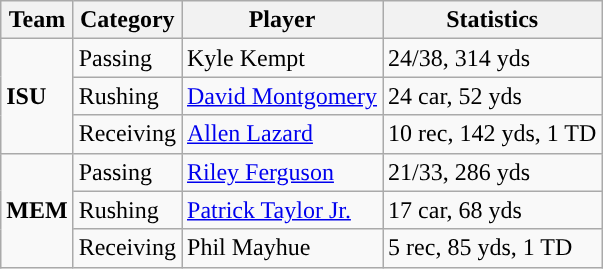<table class="wikitable">
<tr>
<th>Team</th>
<th>Category</th>
<th>Player</th>
<th>Statistics</th>
</tr>
<tr>
<td rowspan=3><strong>ISU</strong></td>
<td>Passing</td>
<td>Kyle Kempt</td>
<td>24/38, 314 yds</td>
</tr>
<tr>
<td>Rushing</td>
<td><a href='#'>David Montgomery</a></td>
<td>24 car, 52 yds</td>
</tr>
<tr>
<td>Receiving</td>
<td><a href='#'>Allen Lazard</a></td>
<td>10 rec, 142 yds, 1 TD</td>
</tr>
<tr>
<td rowspan=3><strong>MEM</strong></td>
<td>Passing</td>
<td><a href='#'>Riley Ferguson</a></td>
<td>21/33, 286 yds</td>
</tr>
<tr>
<td>Rushing</td>
<td><a href='#'>Patrick Taylor Jr.</a></td>
<td>17 car, 68 yds</td>
</tr>
<tr>
<td>Receiving</td>
<td>Phil Mayhue</td>
<td>5 rec, 85 yds, 1 TD</td>
</tr>
</table>
